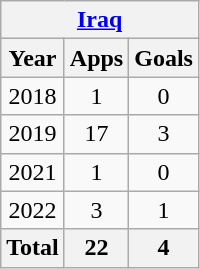<table class="wikitable" style="text-align:center">
<tr>
<th colspan=3><a href='#'>Iraq</a></th>
</tr>
<tr>
<th>Year</th>
<th>Apps</th>
<th>Goals</th>
</tr>
<tr>
<td>2018</td>
<td>1</td>
<td>0</td>
</tr>
<tr>
<td>2019</td>
<td>17</td>
<td>3</td>
</tr>
<tr>
<td>2021</td>
<td>1</td>
<td>0</td>
</tr>
<tr>
<td>2022</td>
<td>3</td>
<td>1</td>
</tr>
<tr>
<th>Total</th>
<th>22</th>
<th>4</th>
</tr>
</table>
